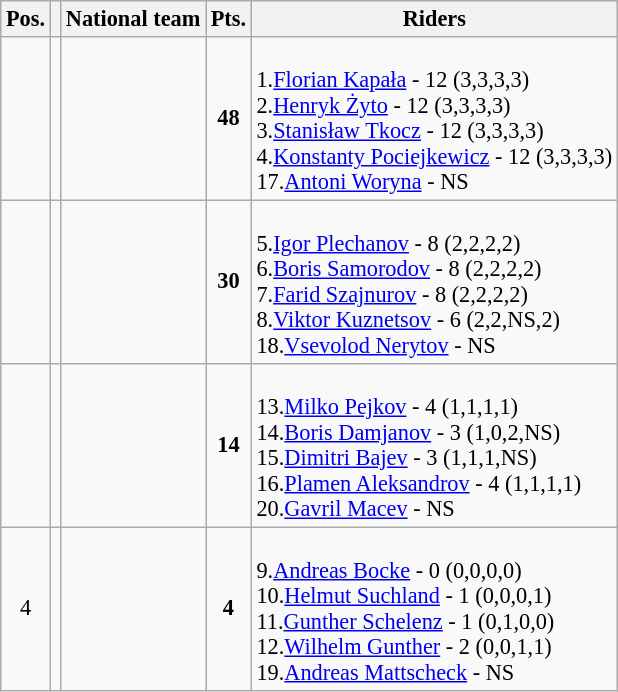<table class=wikitable style="font-size:93%;">
<tr>
<th>Pos.</th>
<th></th>
<th>National team</th>
<th>Pts.</th>
<th>Riders</th>
</tr>
<tr align=center >
<td></td>
<td></td>
<td align=left></td>
<td><strong>48</strong></td>
<td align=left><br>1.<a href='#'>Florian Kapała</a> - 12 (3,3,3,3)<br>
2.<a href='#'>Henryk Żyto</a> - 12 (3,3,3,3)<br>
3.<a href='#'>Stanisław Tkocz</a> - 12 (3,3,3,3)<br>
4.<a href='#'>Konstanty Pociejkewicz</a> - 12 (3,3,3,3)<br>
17.<a href='#'>Antoni Woryna</a> - NS</td>
</tr>
<tr align=center >
<td></td>
<td></td>
<td align=left></td>
<td><strong>30</strong></td>
<td align=left><br>5.<a href='#'>Igor Plechanov</a> - 8 (2,2,2,2)<br>
6.<a href='#'>Boris Samorodov</a> - 8 (2,2,2,2)<br>
7.<a href='#'>Farid Szajnurov</a> - 8 (2,2,2,2)<br>
8.<a href='#'>Viktor Kuznetsov</a> - 6 (2,2,NS,2)<br>
18.<a href='#'>Vsevolod Nerytov</a> - NS</td>
</tr>
<tr align=center >
<td></td>
<td></td>
<td align=left></td>
<td><strong>14</strong></td>
<td align=left><br>13.<a href='#'>Milko Pejkov</a> - 4 (1,1,1,1)<br>
14.<a href='#'>Boris Damjanov</a> - 3 (1,0,2,NS)<br>
15.<a href='#'>Dimitri Bajev</a> - 3 (1,1,1,NS)<br>
16.<a href='#'>Plamen Aleksandrov</a> - 4 (1,1,1,1)<br>
20.<a href='#'>Gavril Macev</a> - NS</td>
</tr>
<tr align=center>
<td>4</td>
<td></td>
<td align=left></td>
<td><strong>4</strong></td>
<td align=left><br>9.<a href='#'>Andreas Bocke</a> - 0 (0,0,0,0)<br>
10.<a href='#'>Helmut Suchland</a> - 1 (0,0,0,1)<br>
11.<a href='#'>Gunther Schelenz</a> - 1 (0,1,0,0)<br>
12.<a href='#'>Wilhelm Gunther</a> - 2 (0,0,1,1)<br>
19.<a href='#'>Andreas Mattscheck</a> - NS</td>
</tr>
</table>
